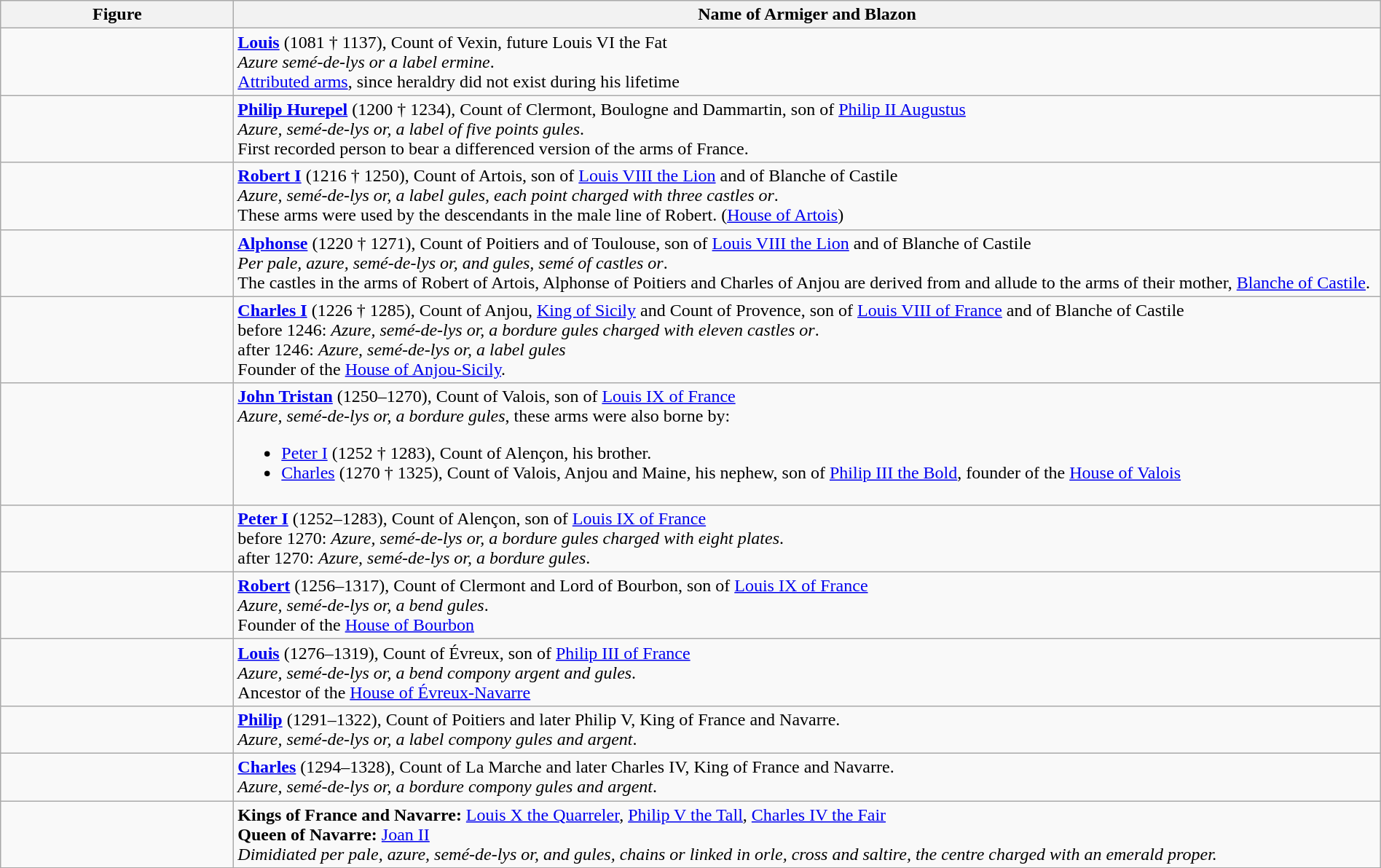<table class=wikitable width="100%">
<tr style="vertical-align:top; text-align:center;">
<th style="width:206px;">Figure</th>
<th>Name of Armiger and Blazon</th>
</tr>
<tr valign=top>
<td align=center></td>
<td><strong><a href='#'>Louis</a></strong> (1081 † 1137), Count of Vexin, future Louis VI the Fat<br><em>Azure semé-de-lys or a label ermine</em>.<br><a href='#'>Attributed arms</a>, since heraldry did not exist during his lifetime</td>
</tr>
<tr valign=top>
<td align=center></td>
<td><strong><a href='#'>Philip Hurepel</a></strong> (1200 † 1234), Count of Clermont, Boulogne and Dammartin, son of <a href='#'>Philip II Augustus</a><br><em>Azure, semé-de-lys or, a label of five points gules</em>.<br>First recorded person to bear a differenced version of the arms of France.</td>
</tr>
<tr valign=top>
<td align=center></td>
<td><strong><a href='#'>Robert I</a></strong> (1216 † 1250), Count of Artois, son of <a href='#'>Louis VIII the Lion</a> and of Blanche of Castile<br><em>Azure, semé-de-lys or, a label gules, each point charged with three castles or</em>.<br>These arms were used by the descendants in the male line of Robert. (<a href='#'>House of Artois</a>)</td>
</tr>
<tr valign=top>
<td align=center></td>
<td><strong><a href='#'>Alphonse</a></strong> (1220 † 1271), Count of Poitiers and of Toulouse, son of <a href='#'>Louis VIII the Lion</a> and of Blanche of Castile<br><em>Per pale, azure, semé-de-lys or, and gules, semé of castles or</em>.<br>The castles in the arms of Robert of Artois, Alphonse of Poitiers and Charles of Anjou are derived from and allude to the arms of their mother, <a href='#'>Blanche of Castile</a>.</td>
</tr>
<tr valign=top>
<td align=center> </td>
<td><strong><a href='#'>Charles I</a></strong> (1226 † 1285), Count of Anjou, <a href='#'>King 
of Sicily</a> and Count of Provence, son of <a href='#'>Louis VIII of France</a> and of Blanche of Castile<br>before 1246: <em>Azure, semé-de-lys or, a bordure gules charged with eleven castles or</em>.<br>after 1246: <em>Azure, semé-de-lys or, a label gules</em><br>Founder of the <a href='#'>House of Anjou-Sicily</a>.</td>
</tr>
<tr valign=top>
<td align=center></td>
<td><strong><a href='#'>John Tristan</a></strong> (1250–1270), Count of Valois, son of <a href='#'>Louis IX of France</a><br><em>Azure, semé-de-lys or, a bordure gules</em>, these arms were also borne by:<ul><li><a href='#'>Peter I</a> (1252 † 1283), Count of Alençon, his brother.</li><li><a href='#'>Charles</a> (1270 † 1325), Count of Valois, Anjou and Maine, his nephew, son of <a href='#'>Philip III the Bold</a>, founder of the <a href='#'>House of Valois</a></li></ul></td>
</tr>
<tr valign=top>
<td align=center> </td>
<td><strong><a href='#'>Peter I</a></strong> (1252–1283), Count of Alençon, son of <a href='#'>Louis IX of France</a><br>before 1270: <em>Azure, semé-de-lys or, a bordure gules charged with eight plates</em>.<br>after 1270: <em>Azure, semé-de-lys or, a bordure gules</em>.</td>
</tr>
<tr valign=top>
<td align=center></td>
<td><strong><a href='#'>Robert</a></strong> (1256–1317), Count of Clermont and Lord of Bourbon, son of <a href='#'>Louis IX of France</a><br><em>Azure, semé-de-lys or, a bend gules</em>.<br>Founder of the <a href='#'>House of Bourbon</a></td>
</tr>
<tr valign=top>
<td align=center></td>
<td><strong><a href='#'>Louis</a></strong> (1276–1319), Count of Évreux, son of <a href='#'>Philip III of France</a><br><em>Azure, semé-de-lys or, a bend compony argent and gules</em>.<br>Ancestor of the <a href='#'>House of Évreux-Navarre</a></td>
</tr>
<tr valign=top>
<td align=center></td>
<td><strong><a href='#'>Philip</a></strong> (1291–1322), Count of Poitiers and later Philip V, King of France and Navarre.<br><em>Azure, semé-de-lys or, a label compony gules and argent</em>.</td>
</tr>
<tr valign=top>
<td align=center></td>
<td><strong><a href='#'>Charles</a></strong> (1294–1328), Count of La Marche and later Charles IV, King of France and Navarre.<br><em>Azure, semé-de-lys or, a bordure compony gules and argent</em>.</td>
</tr>
<tr valign=top>
<td align=center></td>
<td><strong>Kings of France and Navarre:</strong> <a href='#'>Louis X the Quarreler</a>, <a href='#'>Philip V the Tall</a>, <a href='#'>Charles IV the Fair</a><br><strong>Queen of Navarre:</strong> <a href='#'>Joan II</a><br><em>Dimidiated per pale, azure, semé-de-lys or, and gules, chains or linked in orle, cross and saltire, the centre charged with an emerald proper.</em></td>
</tr>
</table>
